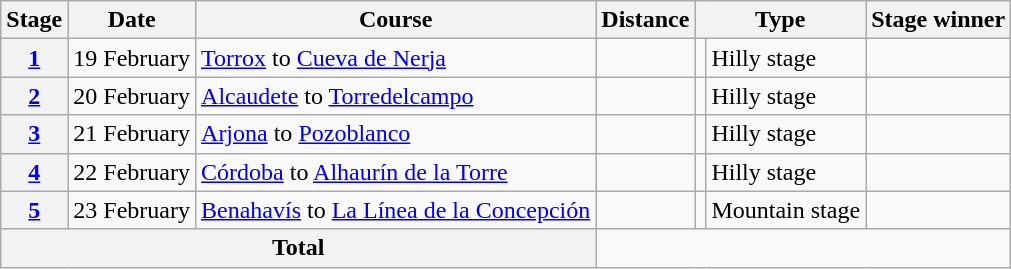<table class="wikitable">
<tr>
<th scope="col">Stage</th>
<th scope="col">Date</th>
<th scope="col">Course</th>
<th scope="col">Distance</th>
<th scope="col" colspan="2">Type</th>
<th scope="col">Stage winner</th>
</tr>
<tr>
<th scope="row"><a href='#'>1</a></th>
<td style="text-align:center;">19 February</td>
<td><a href='#'>Torrox</a> to <a href='#'>Cueva de Nerja</a></td>
<td style="text-align:center;"></td>
<td></td>
<td>Hilly stage</td>
<td></td>
</tr>
<tr>
<th scope="row"><a href='#'>2</a></th>
<td style="text-align:center;">20 February</td>
<td><a href='#'>Alcaudete</a> to <a href='#'>Torredelcampo</a></td>
<td style="text-align:center;"></td>
<td></td>
<td>Hilly stage</td>
<td></td>
</tr>
<tr>
<th scope="row"><a href='#'>3</a></th>
<td style="text-align:center;">21 February</td>
<td><a href='#'>Arjona</a> to <a href='#'>Pozoblanco</a></td>
<td style="text-align:center;"></td>
<td></td>
<td>Hilly stage</td>
<td></td>
</tr>
<tr>
<th scope="row"><a href='#'>4</a></th>
<td style="text-align:center;">22 February</td>
<td><a href='#'>Córdoba</a> to <a href='#'>Alhaurín de la Torre</a></td>
<td style="text-align:center;"></td>
<td></td>
<td>Hilly stage</td>
<td></td>
</tr>
<tr>
<th scope="row"><a href='#'>5</a></th>
<td style="text-align:center;">23 February</td>
<td><a href='#'>Benahavís</a> to <a href='#'>La Línea de la Concepción</a></td>
<td style="text-align:center;"></td>
<td></td>
<td>Mountain stage</td>
<td></td>
</tr>
<tr>
<th colspan="3">Total</th>
<td colspan="4" style="text-align:center;"></td>
</tr>
</table>
